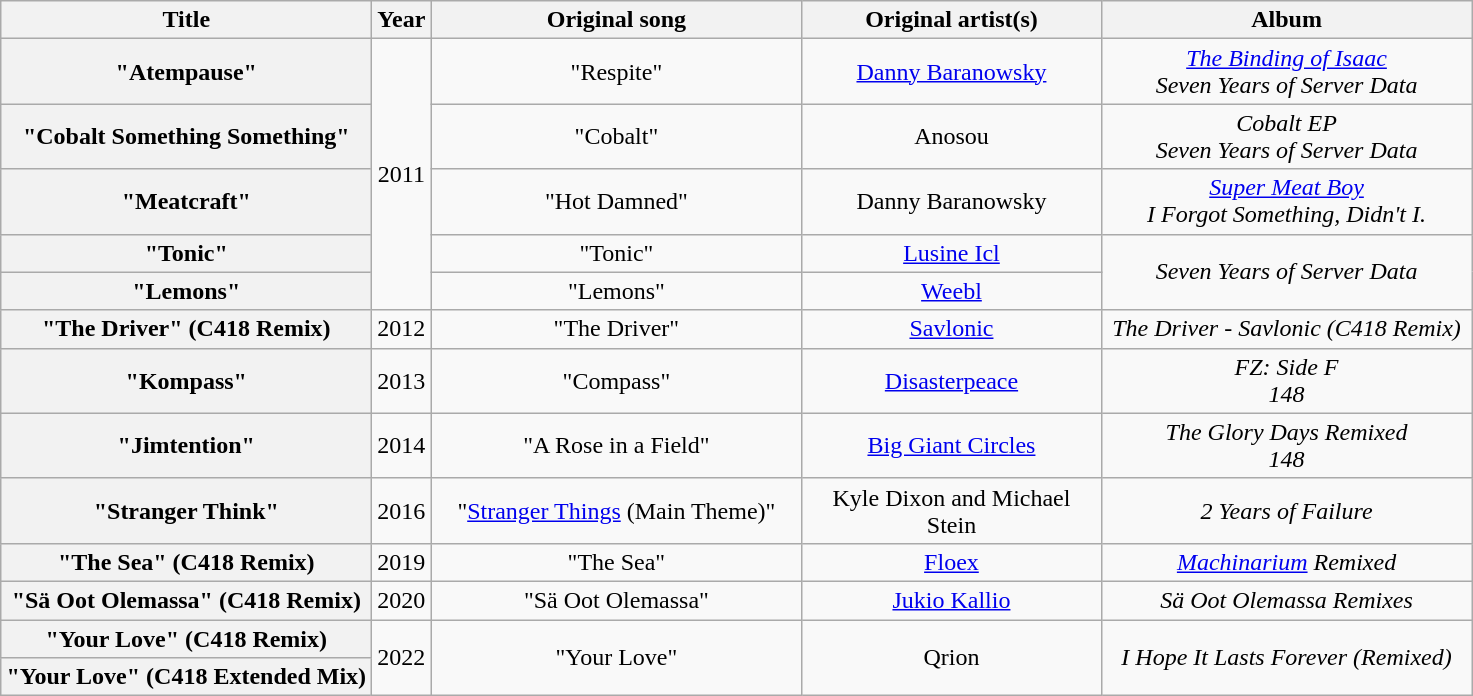<table class="wikitable plainrowheaders" style="text-align:center;">
<tr>
<th rowspan="1" style="width:15em;">Title</th>
<th rowspan="1">Year</th>
<th rowspan="1" style="width:15em;">Original song</th>
<th colspan="1" style="width:12em;">Original artist(s)</th>
<th rowspan="1" style="width:15em;">Album</th>
</tr>
<tr>
<th scope=row>"Atempause"</th>
<td rowspan="5">2011</td>
<td rowspan="1">"Respite"</td>
<td rowspan="1"><a href='#'>Danny Baranowsky</a></td>
<td><em><a href='#'>The Binding of Isaac</a><br>Seven Years of Server Data</em></td>
</tr>
<tr>
<th scope=row>"Cobalt Something Something"</th>
<td rowspan="1">"Cobalt"</td>
<td rowspan="1">Anosou</td>
<td><em>Cobalt EP<br>Seven Years of Server Data</em></td>
</tr>
<tr>
<th scope=row>"Meatcraft"</th>
<td rowspan="1">"Hot Damned"</td>
<td rowspan="1">Danny Baranowsky</td>
<td><em><a href='#'>Super Meat Boy</a><br>I Forgot Something, Didn't I.</em></td>
</tr>
<tr>
<th scope=row>"Tonic"</th>
<td rowspan="1">"Tonic"</td>
<td rowspan="1"><a href='#'>Lusine Icl</a></td>
<td rowspan="2"><em>Seven Years of Server Data</em></td>
</tr>
<tr>
<th scope=row>"Lemons"</th>
<td rowspan="1">"Lemons"</td>
<td rowspan="1"><a href='#'>Weebl</a></td>
</tr>
<tr>
<th scope=row>"The Driver" (C418 Remix)</th>
<td>2012</td>
<td rowspan="1">"The Driver"</td>
<td><a href='#'>Savlonic</a></td>
<td><em>The Driver - Savlonic (C418 Remix)</em></td>
</tr>
<tr>
<th scope=row>"Kompass"</th>
<td>2013</td>
<td rowspan="1">"Compass"</td>
<td><a href='#'>Disasterpeace</a></td>
<td><em>FZ: Side F<br>148</em></td>
</tr>
<tr>
<th scope=row>"Jimtention"</th>
<td>2014</td>
<td rowspan="1">"A Rose in a Field"</td>
<td><a href='#'>Big Giant Circles</a></td>
<td><em>The Glory Days Remixed<br>148</em></td>
</tr>
<tr>
<th scope=row>"Stranger Think"</th>
<td>2016</td>
<td rowspan="1">"<a href='#'>Stranger Things</a> (Main Theme)"</td>
<td>Kyle Dixon and Michael Stein</td>
<td><em>2 Years of Failure</em></td>
</tr>
<tr>
<th scope=row>"The Sea" (C418 Remix)</th>
<td>2019</td>
<td rowspan="1">"The Sea"</td>
<td><a href='#'>Floex</a></td>
<td><em><a href='#'>Machinarium</a> Remixed</em></td>
</tr>
<tr>
<th scope=row>"Sä Oot Olemassa" (C418 Remix)</th>
<td>2020</td>
<td rowspan="1">"Sä Oot Olemassa"</td>
<td><a href='#'>Jukio Kallio</a></td>
<td><em>Sä Oot Olemassa Remixes</em></td>
</tr>
<tr>
<th scope=row>"Your Love" (C418 Remix)</th>
<td rowspan="2">2022</td>
<td rowspan="2">"Your Love"</td>
<td rowspan="2">Qrion</td>
<td rowspan="2"><em>I Hope It Lasts Forever (Remixed)</em></td>
</tr>
<tr>
<th scope=row>"Your Love" (C418 Extended Mix)</th>
</tr>
</table>
